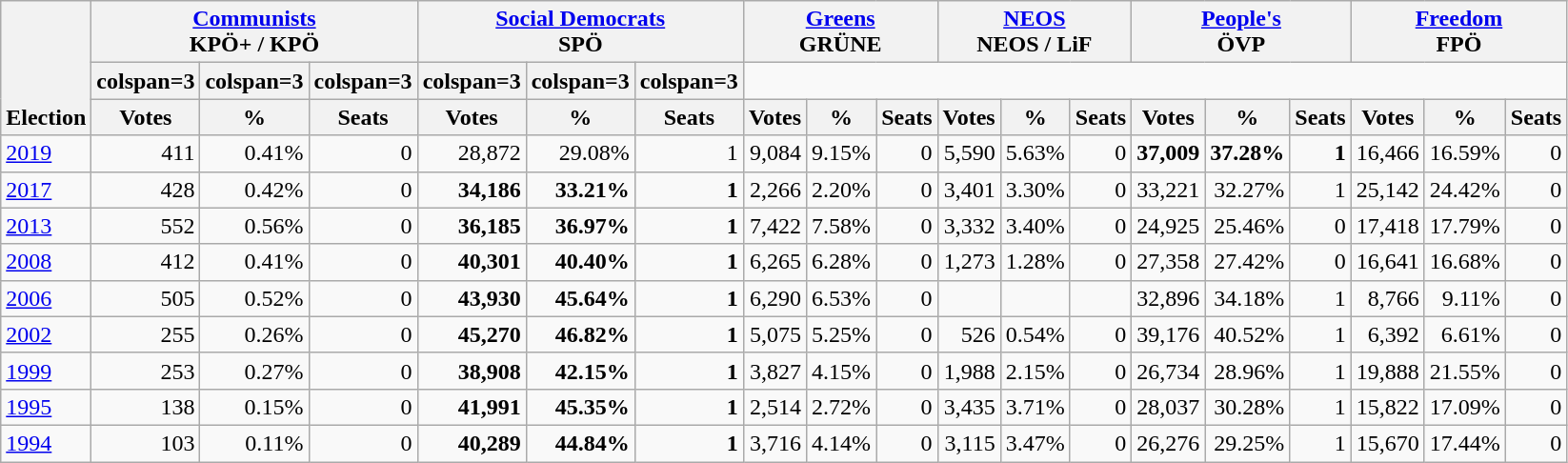<table class="wikitable" border="1" style="font-size:100%; text-align:right;">
<tr>
<th style="text-align:left;" valign=bottom rowspan=3>Election</th>
<th valign=bottom colspan=3><a href='#'>Communists</a><br>KPÖ+ / KPÖ</th>
<th valign=bottom colspan=3><a href='#'>Social Democrats</a><br>SPÖ</th>
<th valign=bottom colspan=3><a href='#'>Greens</a><br>GRÜNE</th>
<th valign=bottom colspan=3><a href='#'>NEOS</a><br>NEOS / LiF</th>
<th valign=bottom colspan=3><a href='#'>People's</a><br>ÖVP</th>
<th valign=bottom colspan=3><a href='#'>Freedom</a><br>FPÖ</th>
</tr>
<tr>
<th>colspan=3 </th>
<th>colspan=3 </th>
<th>colspan=3 </th>
<th>colspan=3 </th>
<th>colspan=3 </th>
<th>colspan=3 </th>
</tr>
<tr>
<th>Votes</th>
<th>%</th>
<th>Seats</th>
<th>Votes</th>
<th>%</th>
<th>Seats</th>
<th>Votes</th>
<th>%</th>
<th>Seats</th>
<th>Votes</th>
<th>%</th>
<th>Seats</th>
<th>Votes</th>
<th>%</th>
<th>Seats</th>
<th>Votes</th>
<th>%</th>
<th>Seats</th>
</tr>
<tr>
<td align=left><a href='#'>2019</a></td>
<td>411</td>
<td>0.41%</td>
<td>0</td>
<td>28,872</td>
<td>29.08%</td>
<td>1</td>
<td>9,084</td>
<td>9.15%</td>
<td>0</td>
<td>5,590</td>
<td>5.63%</td>
<td>0</td>
<td><strong>37,009</strong></td>
<td><strong>37.28%</strong></td>
<td><strong>1</strong></td>
<td>16,466</td>
<td>16.59%</td>
<td>0</td>
</tr>
<tr>
<td align=left><a href='#'>2017</a></td>
<td>428</td>
<td>0.42%</td>
<td>0</td>
<td><strong>34,186</strong></td>
<td><strong>33.21%</strong></td>
<td><strong>1</strong></td>
<td>2,266</td>
<td>2.20%</td>
<td>0</td>
<td>3,401</td>
<td>3.30%</td>
<td>0</td>
<td>33,221</td>
<td>32.27%</td>
<td>1</td>
<td>25,142</td>
<td>24.42%</td>
<td>0</td>
</tr>
<tr>
<td align=left><a href='#'>2013</a></td>
<td>552</td>
<td>0.56%</td>
<td>0</td>
<td><strong>36,185</strong></td>
<td><strong>36.97%</strong></td>
<td><strong>1</strong></td>
<td>7,422</td>
<td>7.58%</td>
<td>0</td>
<td>3,332</td>
<td>3.40%</td>
<td>0</td>
<td>24,925</td>
<td>25.46%</td>
<td>0</td>
<td>17,418</td>
<td>17.79%</td>
<td>0</td>
</tr>
<tr>
<td align=left><a href='#'>2008</a></td>
<td>412</td>
<td>0.41%</td>
<td>0</td>
<td><strong>40,301</strong></td>
<td><strong>40.40%</strong></td>
<td><strong>1</strong></td>
<td>6,265</td>
<td>6.28%</td>
<td>0</td>
<td>1,273</td>
<td>1.28%</td>
<td>0</td>
<td>27,358</td>
<td>27.42%</td>
<td>0</td>
<td>16,641</td>
<td>16.68%</td>
<td>0</td>
</tr>
<tr>
<td align=left><a href='#'>2006</a></td>
<td>505</td>
<td>0.52%</td>
<td>0</td>
<td><strong>43,930</strong></td>
<td><strong>45.64%</strong></td>
<td><strong>1</strong></td>
<td>6,290</td>
<td>6.53%</td>
<td>0</td>
<td></td>
<td></td>
<td></td>
<td>32,896</td>
<td>34.18%</td>
<td>1</td>
<td>8,766</td>
<td>9.11%</td>
<td>0</td>
</tr>
<tr>
<td align=left><a href='#'>2002</a></td>
<td>255</td>
<td>0.26%</td>
<td>0</td>
<td><strong>45,270</strong></td>
<td><strong>46.82%</strong></td>
<td><strong>1</strong></td>
<td>5,075</td>
<td>5.25%</td>
<td>0</td>
<td>526</td>
<td>0.54%</td>
<td>0</td>
<td>39,176</td>
<td>40.52%</td>
<td>1</td>
<td>6,392</td>
<td>6.61%</td>
<td>0</td>
</tr>
<tr>
<td align=left><a href='#'>1999</a></td>
<td>253</td>
<td>0.27%</td>
<td>0</td>
<td><strong>38,908</strong></td>
<td><strong>42.15%</strong></td>
<td><strong>1</strong></td>
<td>3,827</td>
<td>4.15%</td>
<td>0</td>
<td>1,988</td>
<td>2.15%</td>
<td>0</td>
<td>26,734</td>
<td>28.96%</td>
<td>1</td>
<td>19,888</td>
<td>21.55%</td>
<td>0</td>
</tr>
<tr>
<td align=left><a href='#'>1995</a></td>
<td>138</td>
<td>0.15%</td>
<td>0</td>
<td><strong>41,991</strong></td>
<td><strong>45.35%</strong></td>
<td><strong>1</strong></td>
<td>2,514</td>
<td>2.72%</td>
<td>0</td>
<td>3,435</td>
<td>3.71%</td>
<td>0</td>
<td>28,037</td>
<td>30.28%</td>
<td>1</td>
<td>15,822</td>
<td>17.09%</td>
<td>0</td>
</tr>
<tr>
<td align=left><a href='#'>1994</a></td>
<td>103</td>
<td>0.11%</td>
<td>0</td>
<td><strong>40,289</strong></td>
<td><strong>44.84%</strong></td>
<td><strong>1</strong></td>
<td>3,716</td>
<td>4.14%</td>
<td>0</td>
<td>3,115</td>
<td>3.47%</td>
<td>0</td>
<td>26,276</td>
<td>29.25%</td>
<td>1</td>
<td>15,670</td>
<td>17.44%</td>
<td>0</td>
</tr>
</table>
